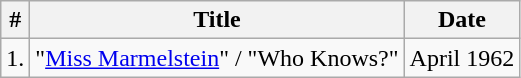<table class="wikitable">
<tr>
<th>#</th>
<th>Title</th>
<th>Date</th>
</tr>
<tr>
<td>1.</td>
<td>"<a href='#'>Miss Marmelstein</a>" / "Who Knows?"</td>
<td>April 1962</td>
</tr>
</table>
